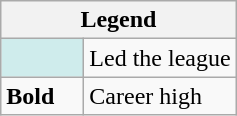<table class="wikitable mw-collapsible mw-collapsed">
<tr>
<th colspan="2">Legend</th>
</tr>
<tr>
<td style="background:#cfecec; width:3em;"></td>
<td>Led the league</td>
</tr>
<tr>
<td><strong>Bold</strong></td>
<td>Career high</td>
</tr>
</table>
